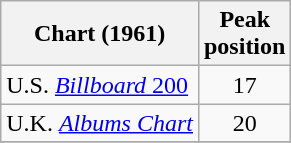<table class="wikitable">
<tr>
<th>Chart (1961)</th>
<th>Peak<br>position</th>
</tr>
<tr>
<td>U.S. <a href='#'><em>Billboard</em> 200</a></td>
<td align="center">17</td>
</tr>
<tr>
<td>U.K. <em><a href='#'>Albums Chart</a></em></td>
<td align="center">20</td>
</tr>
<tr>
</tr>
</table>
